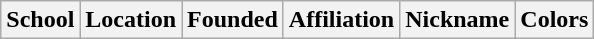<table class="wikitable sortable">
<tr>
<th>School</th>
<th>Location</th>
<th>Founded</th>
<th>Affiliation</th>
<th>Nickname</th>
<th>Colors</th>
</tr>
</table>
